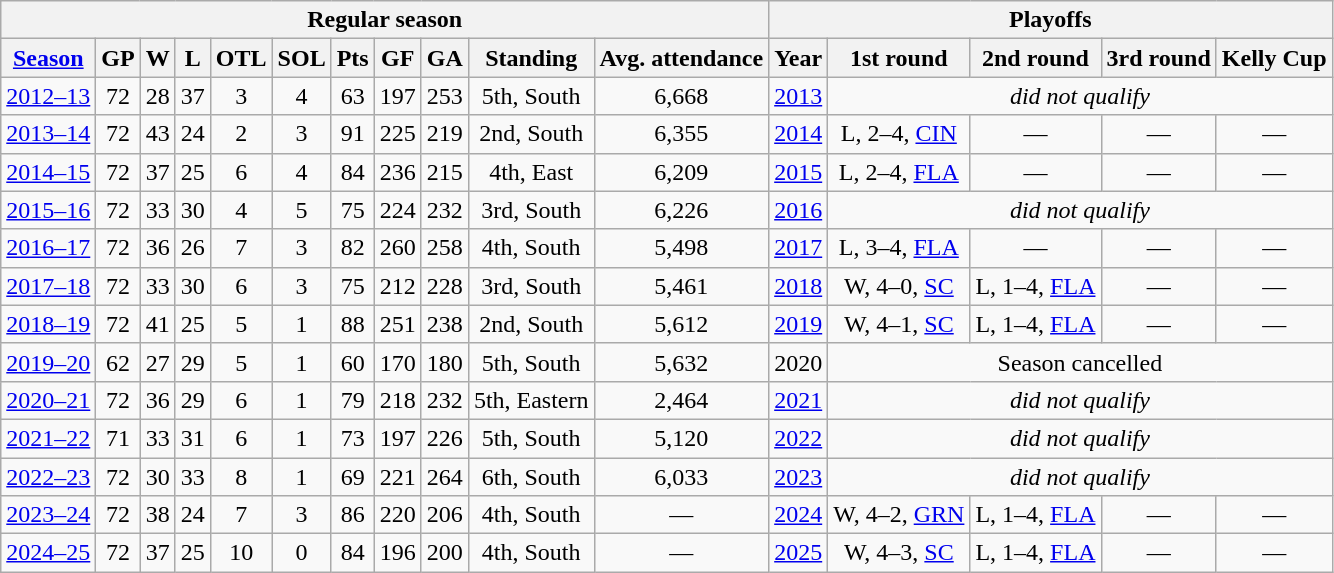<table class="wikitable" style="text-align:center">
<tr>
<th colspan=11>Regular season</th>
<th colspan=5>Playoffs</th>
</tr>
<tr>
<th><a href='#'>Season</a></th>
<th>GP</th>
<th>W</th>
<th>L</th>
<th>OTL</th>
<th>SOL</th>
<th>Pts</th>
<th>GF</th>
<th>GA</th>
<th>Standing</th>
<th>Avg. attendance</th>
<th>Year</th>
<th>1st round</th>
<th>2nd round</th>
<th>3rd round</th>
<th>Kelly Cup</th>
</tr>
<tr>
<td><a href='#'>2012–13</a></td>
<td>72</td>
<td>28</td>
<td>37</td>
<td>3</td>
<td>4</td>
<td>63</td>
<td>197</td>
<td>253</td>
<td>5th, South</td>
<td>6,668</td>
<td><a href='#'>2013</a></td>
<td colspan="4"><em>did not qualify</em></td>
</tr>
<tr>
<td><a href='#'>2013–14</a></td>
<td>72</td>
<td>43</td>
<td>24</td>
<td>2</td>
<td>3</td>
<td>91</td>
<td>225</td>
<td>219</td>
<td>2nd, South</td>
<td>6,355</td>
<td><a href='#'>2014</a></td>
<td>L, 2–4, <a href='#'>CIN</a></td>
<td>—</td>
<td>—</td>
<td>—</td>
</tr>
<tr>
<td><a href='#'>2014–15</a></td>
<td>72</td>
<td>37</td>
<td>25</td>
<td>6</td>
<td>4</td>
<td>84</td>
<td>236</td>
<td>215</td>
<td>4th, East</td>
<td>6,209</td>
<td><a href='#'>2015</a></td>
<td>L, 2–4, <a href='#'>FLA</a></td>
<td>—</td>
<td>—</td>
<td>—</td>
</tr>
<tr>
<td><a href='#'>2015–16</a></td>
<td>72</td>
<td>33</td>
<td>30</td>
<td>4</td>
<td>5</td>
<td>75</td>
<td>224</td>
<td>232</td>
<td>3rd, South</td>
<td>6,226</td>
<td><a href='#'>2016</a></td>
<td colspan="4"><em>did not qualify</em></td>
</tr>
<tr>
<td><a href='#'>2016–17</a></td>
<td>72</td>
<td>36</td>
<td>26</td>
<td>7</td>
<td>3</td>
<td>82</td>
<td>260</td>
<td>258</td>
<td>4th, South</td>
<td>5,498</td>
<td><a href='#'>2017</a></td>
<td>L, 3–4, <a href='#'>FLA</a></td>
<td>—</td>
<td>—</td>
<td>—</td>
</tr>
<tr>
<td><a href='#'>2017–18</a></td>
<td>72</td>
<td>33</td>
<td>30</td>
<td>6</td>
<td>3</td>
<td>75</td>
<td>212</td>
<td>228</td>
<td>3rd, South</td>
<td>5,461</td>
<td><a href='#'>2018</a></td>
<td>W, 4–0, <a href='#'>SC</a></td>
<td>L, 1–4, <a href='#'>FLA</a></td>
<td>—</td>
<td>—</td>
</tr>
<tr>
<td><a href='#'>2018–19</a></td>
<td>72</td>
<td>41</td>
<td>25</td>
<td>5</td>
<td>1</td>
<td>88</td>
<td>251</td>
<td>238</td>
<td>2nd, South</td>
<td>5,612</td>
<td><a href='#'>2019</a></td>
<td>W, 4–1, <a href='#'>SC</a></td>
<td>L, 1–4, <a href='#'>FLA</a></td>
<td>—</td>
<td>—</td>
</tr>
<tr>
<td><a href='#'>2019–20</a></td>
<td>62</td>
<td>27</td>
<td>29</td>
<td>5</td>
<td>1</td>
<td>60</td>
<td>170</td>
<td>180</td>
<td>5th, South</td>
<td>5,632</td>
<td>2020</td>
<td colspan="4">Season cancelled</td>
</tr>
<tr>
<td><a href='#'>2020–21</a></td>
<td>72</td>
<td>36</td>
<td>29</td>
<td>6</td>
<td>1</td>
<td>79</td>
<td>218</td>
<td>232</td>
<td>5th, Eastern</td>
<td>2,464</td>
<td><a href='#'>2021</a></td>
<td colspan="4"><em>did not qualify</em></td>
</tr>
<tr>
<td><a href='#'>2021–22</a></td>
<td>71</td>
<td>33</td>
<td>31</td>
<td>6</td>
<td>1</td>
<td>73</td>
<td>197</td>
<td>226</td>
<td>5th, South</td>
<td>5,120</td>
<td><a href='#'>2022</a></td>
<td colspan="4"><em>did not qualify</em></td>
</tr>
<tr>
<td><a href='#'>2022–23</a></td>
<td>72</td>
<td>30</td>
<td>33</td>
<td>8</td>
<td>1</td>
<td>69</td>
<td>221</td>
<td>264</td>
<td>6th, South</td>
<td>6,033</td>
<td><a href='#'>2023</a></td>
<td colspan="4"><em>did not qualify</em></td>
</tr>
<tr>
<td><a href='#'>2023–24</a></td>
<td>72</td>
<td>38</td>
<td>24</td>
<td>7</td>
<td>3</td>
<td>86</td>
<td>220</td>
<td>206</td>
<td>4th, South</td>
<td>—</td>
<td><a href='#'>2024</a></td>
<td>W, 4–2, <a href='#'>GRN</a></td>
<td>L, 1–4, <a href='#'>FLA</a></td>
<td>—</td>
<td>—</td>
</tr>
<tr>
<td><a href='#'>2024–25</a></td>
<td>72</td>
<td>37</td>
<td>25</td>
<td>10</td>
<td>0</td>
<td>84</td>
<td>196</td>
<td>200</td>
<td>4th, South</td>
<td>—</td>
<td><a href='#'>2025</a></td>
<td>W, 4–3, <a href='#'>SC</a></td>
<td>L, 1–4, <a href='#'>FLA</a></td>
<td>—</td>
<td>—</td>
</tr>
</table>
